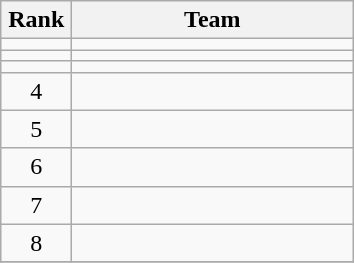<table class="wikitable" style="text-align: center;">
<tr>
<th width=40>Rank</th>
<th width=180>Team</th>
</tr>
<tr>
<td></td>
<td align=left></td>
</tr>
<tr>
<td></td>
<td align=left></td>
</tr>
<tr>
<td></td>
<td align=left></td>
</tr>
<tr>
<td>4</td>
<td align=left></td>
</tr>
<tr>
<td>5</td>
<td align=left></td>
</tr>
<tr>
<td>6</td>
<td align=left></td>
</tr>
<tr>
<td>7</td>
<td align=left></td>
</tr>
<tr>
<td>8</td>
<td align=left></td>
</tr>
<tr>
</tr>
</table>
